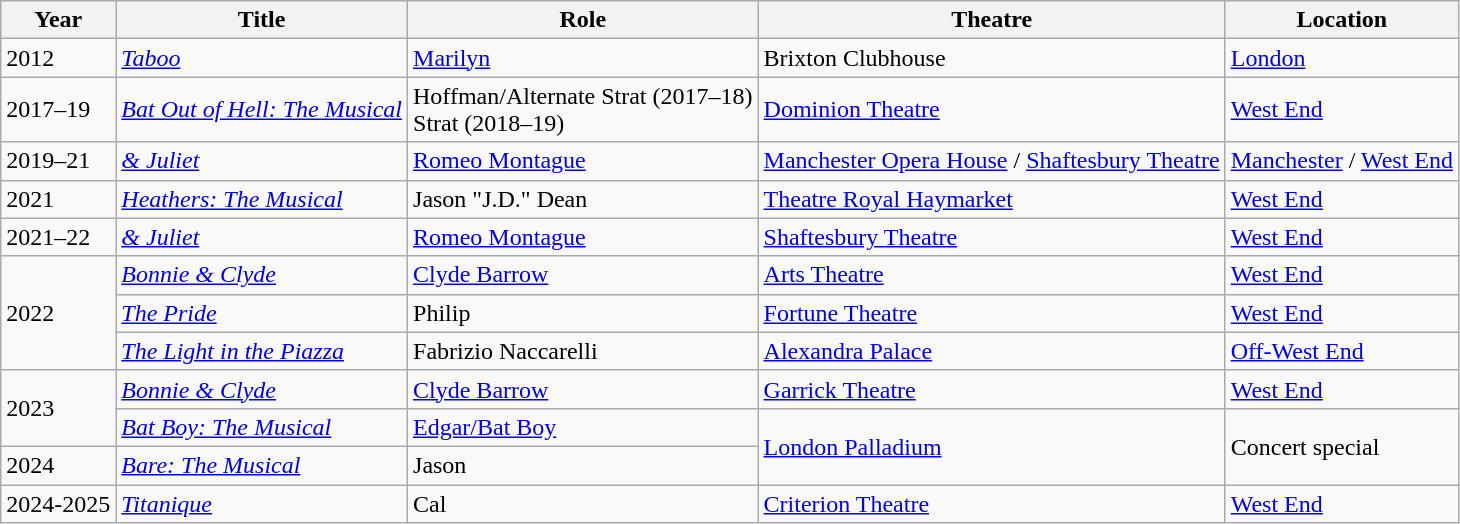<table class="wikitable">
<tr>
<th>Year</th>
<th>Title</th>
<th>Role</th>
<th>Theatre</th>
<th>Location</th>
</tr>
<tr>
<td>2012</td>
<td><em><a href='#'>Taboo</a></em></td>
<td><a href='#'>Marilyn</a></td>
<td>Brixton Clubhouse</td>
<td><a href='#'>London</a></td>
</tr>
<tr>
<td>2017–19</td>
<td><em><a href='#'>Bat Out of Hell: The Musical</a></em></td>
<td>Hoffman/Alternate Strat (2017–18) <br> Strat (2018–19)</td>
<td><a href='#'>Dominion Theatre</a></td>
<td><a href='#'>West End</a></td>
</tr>
<tr>
<td>2019–21</td>
<td><em><a href='#'>& Juliet</a></em></td>
<td><a href='#'>Romeo Montague</a></td>
<td><a href='#'>Manchester Opera House</a> / <a href='#'>Shaftesbury Theatre</a></td>
<td><a href='#'>Manchester</a> / <a href='#'>West End</a></td>
</tr>
<tr>
<td>2021</td>
<td><em><a href='#'>Heathers: The Musical</a></em></td>
<td>Jason "J.D." Dean</td>
<td><a href='#'>Theatre Royal Haymarket</a></td>
<td><a href='#'>West End</a></td>
</tr>
<tr>
<td>2021–22</td>
<td><em><a href='#'>& Juliet</a></em></td>
<td><a href='#'>Romeo Montague</a></td>
<td><a href='#'>Shaftesbury Theatre</a></td>
<td><a href='#'>West End</a></td>
</tr>
<tr>
<td rowspan=3>2022</td>
<td><em><a href='#'>Bonnie & Clyde</a></em></td>
<td><a href='#'>Clyde Barrow</a></td>
<td><a href='#'>Arts Theatre</a></td>
<td><a href='#'>West End</a></td>
</tr>
<tr>
<td><em><a href='#'>The Pride</a></em></td>
<td>Philip</td>
<td><a href='#'>Fortune Theatre</a></td>
<td><a href='#'>West End</a></td>
</tr>
<tr>
<td><em><a href='#'>The Light in the Piazza</a></em></td>
<td>Fabrizio Naccarelli</td>
<td><a href='#'>Alexandra Palace</a></td>
<td><a href='#'>Off-West End</a></td>
</tr>
<tr>
<td rowspan=2>2023</td>
<td><em><a href='#'>Bonnie & Clyde</a></em></td>
<td><a href='#'>Clyde Barrow</a></td>
<td><a href='#'>Garrick Theatre</a></td>
<td><a href='#'>West End</a></td>
</tr>
<tr>
<td><em><a href='#'>Bat Boy: The Musical</a></em></td>
<td><a href='#'>Edgar/Bat Boy</a></td>
<td rowspan=2><a href='#'>London Palladium</a></td>
<td rowspan=2>Concert special</td>
</tr>
<tr>
<td>2024</td>
<td><em><a href='#'>Bare: The Musical</a></em></td>
<td>Jason</td>
</tr>
<tr>
<td>2024-2025</td>
<td><em><a href='#'>Titanique</a></em></td>
<td>Cal</td>
<td><a href='#'>Criterion Theatre</a></td>
<td><a href='#'>West End</a></td>
</tr>
</table>
